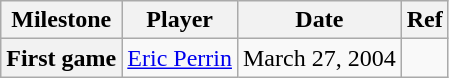<table class="wikitable">
<tr>
<th scope="col">Milestone</th>
<th scope="col">Player</th>
<th scope="col">Date</th>
<th scope="col">Ref</th>
</tr>
<tr>
<th>First game</th>
<td><a href='#'>Eric Perrin</a></td>
<td>March 27, 2004</td>
<td></td>
</tr>
</table>
